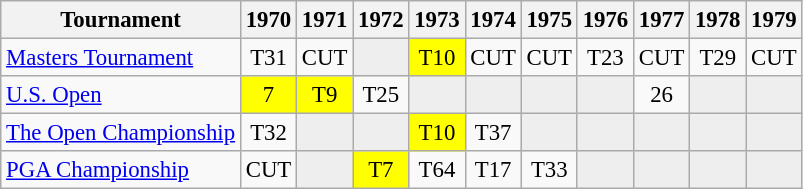<table class="wikitable" style="font-size:95%;text-align:center;">
<tr>
<th>Tournament</th>
<th>1970</th>
<th>1971</th>
<th>1972</th>
<th>1973</th>
<th>1974</th>
<th>1975</th>
<th>1976</th>
<th>1977</th>
<th>1978</th>
<th>1979</th>
</tr>
<tr>
<td align=left><a href='#'>Masters Tournament</a></td>
<td>T31</td>
<td>CUT</td>
<td style="background:#eeeeee;"></td>
<td style="background:yellow;">T10</td>
<td>CUT</td>
<td>CUT</td>
<td>T23</td>
<td>CUT</td>
<td>T29</td>
<td>CUT</td>
</tr>
<tr>
<td align=left><a href='#'>U.S. Open</a></td>
<td style="background:yellow;">7</td>
<td style="background:yellow;">T9</td>
<td>T25</td>
<td style="background:#eeeeee;"></td>
<td style="background:#eeeeee;"></td>
<td style="background:#eeeeee;"></td>
<td style="background:#eeeeee;"></td>
<td>26</td>
<td style="background:#eeeeee;"></td>
<td style="background:#eeeeee;"></td>
</tr>
<tr>
<td align=left><a href='#'>The Open Championship</a></td>
<td>T32</td>
<td style="background:#eeeeee;"></td>
<td style="background:#eeeeee;"></td>
<td style="background:yellow;">T10</td>
<td>T37</td>
<td style="background:#eeeeee;"></td>
<td style="background:#eeeeee;"></td>
<td style="background:#eeeeee;"></td>
<td style="background:#eeeeee;"></td>
<td style="background:#eeeeee;"></td>
</tr>
<tr>
<td align=left><a href='#'>PGA Championship</a></td>
<td>CUT</td>
<td style="background:#eeeeee;"></td>
<td style="background:yellow;">T7</td>
<td>T64</td>
<td>T17</td>
<td>T33</td>
<td style="background:#eeeeee;"></td>
<td style="background:#eeeeee;"></td>
<td style="background:#eeeeee;"></td>
<td style="background:#eeeeee;"></td>
</tr>
</table>
